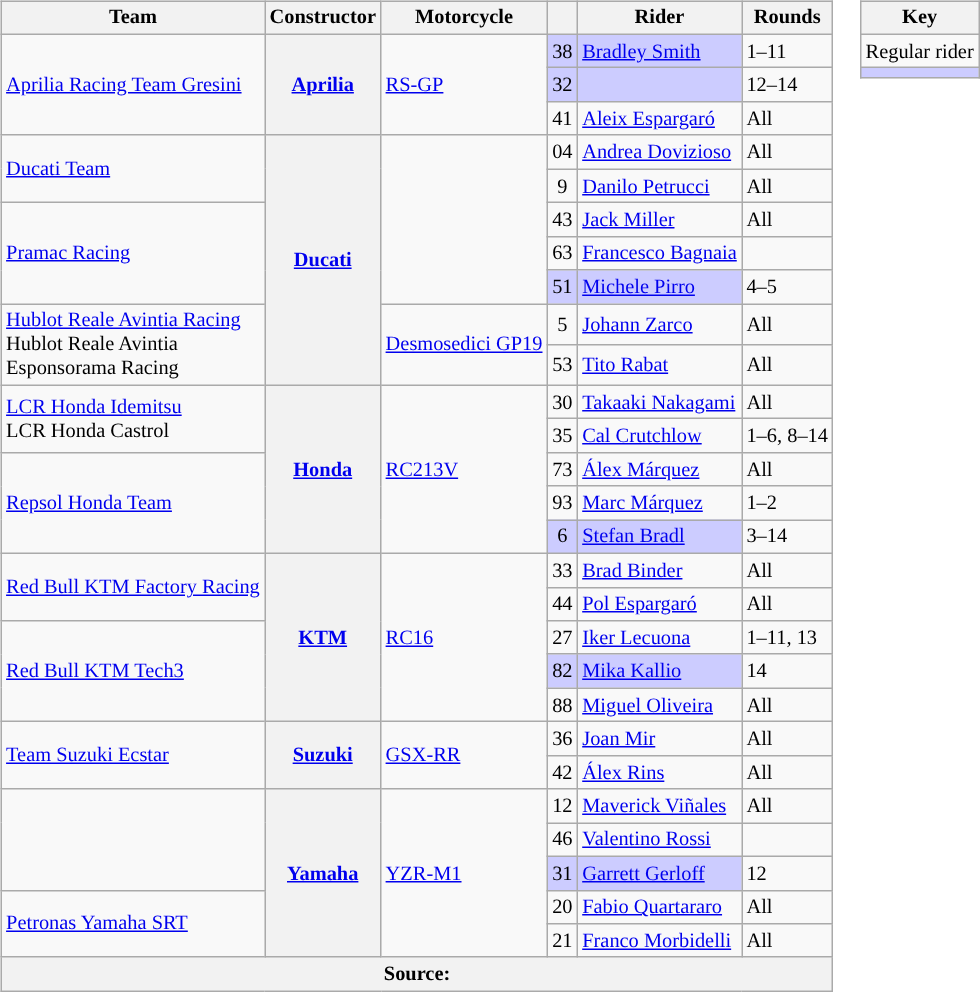<table>
<tr>
<td><br><table class="wikitable" style="font-size: 85%;">
<tr>
<th>Team</th>
<th>Constructor</th>
<th>Motorcycle</th>
<th></th>
<th>Rider</th>
<th>Rounds</th>
</tr>
<tr>
<td rowspan="3"> <a href='#'>Aprilia Racing Team Gresini</a></td>
<th rowspan="3"><a href='#'>Aprilia</a></th>
<td rowspan="3"><a href='#'>RS-GP</a></td>
<td align="center" style="background:#ccccff;">38</td>
<td style="background:#ccccff;"> <a href='#'>Bradley Smith</a></td>
<td>1–11</td>
</tr>
<tr>
<td align="center" style="background:#ccccff;">32</td>
<td style="background:#ccccff;"></td>
<td>12–14</td>
</tr>
<tr>
<td align=center>41</td>
<td> <a href='#'>Aleix Espargaró</a></td>
<td>All</td>
</tr>
<tr>
<td rowspan="2"> <a href='#'>Ducati Team</a></td>
<th rowspan="7"><a href='#'>Ducati</a></th>
<td rowspan="5"></td>
<td align=center>04</td>
<td> <a href='#'>Andrea Dovizioso</a></td>
<td>All</td>
</tr>
<tr>
<td align=center>9</td>
<td> <a href='#'>Danilo Petrucci</a></td>
<td>All</td>
</tr>
<tr>
<td rowspan="3"> <a href='#'>Pramac Racing</a></td>
<td align=center>43</td>
<td> <a href='#'>Jack Miller</a></td>
<td>All</td>
</tr>
<tr>
<td align=center>63</td>
<td nowrap> <a href='#'>Francesco Bagnaia</a></td>
<td></td>
</tr>
<tr>
<td align=center style="background:#ccccff;">51</td>
<td style="background:#ccccff;"> <a href='#'>Michele Pirro</a></td>
<td>4–5</td>
</tr>
<tr>
<td rowspan="2"> <a href='#'>Hublot Reale Avintia Racing</a><br> Hublot Reale Avintia<br> Esponsorama Racing</td>
<td rowspan="2"><a href='#'>Desmosedici GP19</a></td>
<td align=center>5</td>
<td> <a href='#'>Johann Zarco</a></td>
<td>All</td>
</tr>
<tr>
<td align=center>53</td>
<td> <a href='#'>Tito Rabat</a></td>
<td>All</td>
</tr>
<tr>
<td rowspan="2"> <a href='#'>LCR Honda Idemitsu</a><br> LCR Honda Castrol</td>
<th rowspan="5"><a href='#'>Honda</a></th>
<td rowspan="5"><a href='#'>RC213V</a></td>
<td align=center>30</td>
<td> <a href='#'>Takaaki Nakagami</a></td>
<td>All</td>
</tr>
<tr>
<td align=center>35</td>
<td> <a href='#'>Cal Crutchlow</a></td>
<td>1–6, 8–14</td>
</tr>
<tr>
<td rowspan="3"> <a href='#'>Repsol Honda Team</a></td>
<td align="center">73</td>
<td> <a href='#'>Álex Márquez</a></td>
<td>All</td>
</tr>
<tr>
<td align=center>93</td>
<td> <a href='#'>Marc Márquez</a></td>
<td>1–2</td>
</tr>
<tr>
<td align=center style="background:#ccccff;">6</td>
<td style="background:#ccccff;"> <a href='#'>Stefan Bradl</a></td>
<td>3–14</td>
</tr>
<tr>
<td rowspan="2"> <a href='#'>Red Bull KTM Factory Racing</a></td>
<th rowspan="5"><a href='#'>KTM</a></th>
<td rowspan="5"><a href='#'>RC16</a></td>
<td align=center>33</td>
<td> <a href='#'>Brad Binder</a></td>
<td>All</td>
</tr>
<tr>
<td align=center>44</td>
<td> <a href='#'>Pol Espargaró</a></td>
<td>All</td>
</tr>
<tr>
<td rowspan="3"> <a href='#'>Red Bull KTM Tech3</a></td>
<td align=center>27</td>
<td> <a href='#'>Iker Lecuona</a></td>
<td>1–11, 13</td>
</tr>
<tr>
<td align=center style="background:#ccccff;">82</td>
<td style="background:#ccccff;"> <a href='#'>Mika Kallio</a></td>
<td>14</td>
</tr>
<tr>
<td align=center>88</td>
<td> <a href='#'>Miguel Oliveira</a></td>
<td>All</td>
</tr>
<tr>
<td rowspan="2"> <a href='#'>Team Suzuki Ecstar</a></td>
<th rowspan="2"><a href='#'>Suzuki</a></th>
<td rowspan="2"><a href='#'>GSX-RR</a></td>
<td align=center>36</td>
<td> <a href='#'>Joan Mir</a></td>
<td>All</td>
</tr>
<tr>
<td align=center>42</td>
<td> <a href='#'>Álex Rins</a></td>
<td>All</td>
</tr>
<tr>
<td rowspan="3"></td>
<th rowspan="5"><a href='#'>Yamaha</a></th>
<td rowspan="5"><a href='#'>YZR-M1</a></td>
<td align=center>12</td>
<td> <a href='#'>Maverick Viñales</a></td>
<td>All</td>
</tr>
<tr>
<td align=center>46</td>
<td> <a href='#'>Valentino Rossi</a></td>
<td></td>
</tr>
<tr>
<td align="center" style="background:#ccccff;">31</td>
<td style="background:#ccccff;"> <a href='#'>Garrett Gerloff</a></td>
<td>12</td>
</tr>
<tr>
<td rowspan="2"> <a href='#'>Petronas Yamaha SRT</a></td>
<td align=center>20</td>
<td> <a href='#'>Fabio Quartararo</a></td>
<td>All</td>
</tr>
<tr>
<td align=center>21</td>
<td> <a href='#'>Franco Morbidelli</a></td>
<td>All</td>
</tr>
<tr>
<th colspan="7" align="center">Source:</th>
</tr>
</table>
</td>
<td valign="top"><br><table class="wikitable" style="font-size: 85%;">
<tr>
<th colspan=2>Key</th>
</tr>
<tr>
<td>Regular rider</td>
</tr>
<tr style="background:#ccccff;">
<td></td>
</tr>
</table>
</td>
</tr>
</table>
